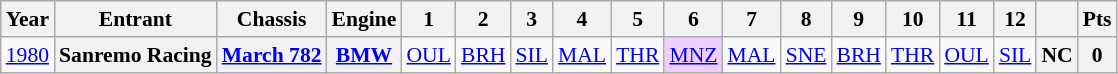<table class="wikitable" style="text-align:center; font-size:90%">
<tr>
<th>Year</th>
<th>Entrant</th>
<th>Chassis</th>
<th>Engine</th>
<th>1</th>
<th>2</th>
<th>3</th>
<th>4</th>
<th>5</th>
<th>6</th>
<th>7</th>
<th>8</th>
<th>9</th>
<th>10</th>
<th>11</th>
<th>12</th>
<th></th>
<th>Pts</th>
</tr>
<tr>
<td><a href='#'>1980</a></td>
<th>Sanremo Racing</th>
<th><a href='#'>March 782</a></th>
<th><a href='#'>BMW</a></th>
<td><a href='#'>OUL</a></td>
<td><a href='#'>BRH</a></td>
<td><a href='#'>SIL</a></td>
<td><a href='#'>MAL</a></td>
<td><a href='#'>THR</a></td>
<td style="background:#EFCFFF;"><a href='#'>MNZ</a><br></td>
<td><a href='#'>MAL</a></td>
<td><a href='#'>SNE</a></td>
<td><a href='#'>BRH</a></td>
<td><a href='#'>THR</a></td>
<td><a href='#'>OUL</a></td>
<td><a href='#'>SIL</a></td>
<th>NC</th>
<th>0</th>
</tr>
</table>
